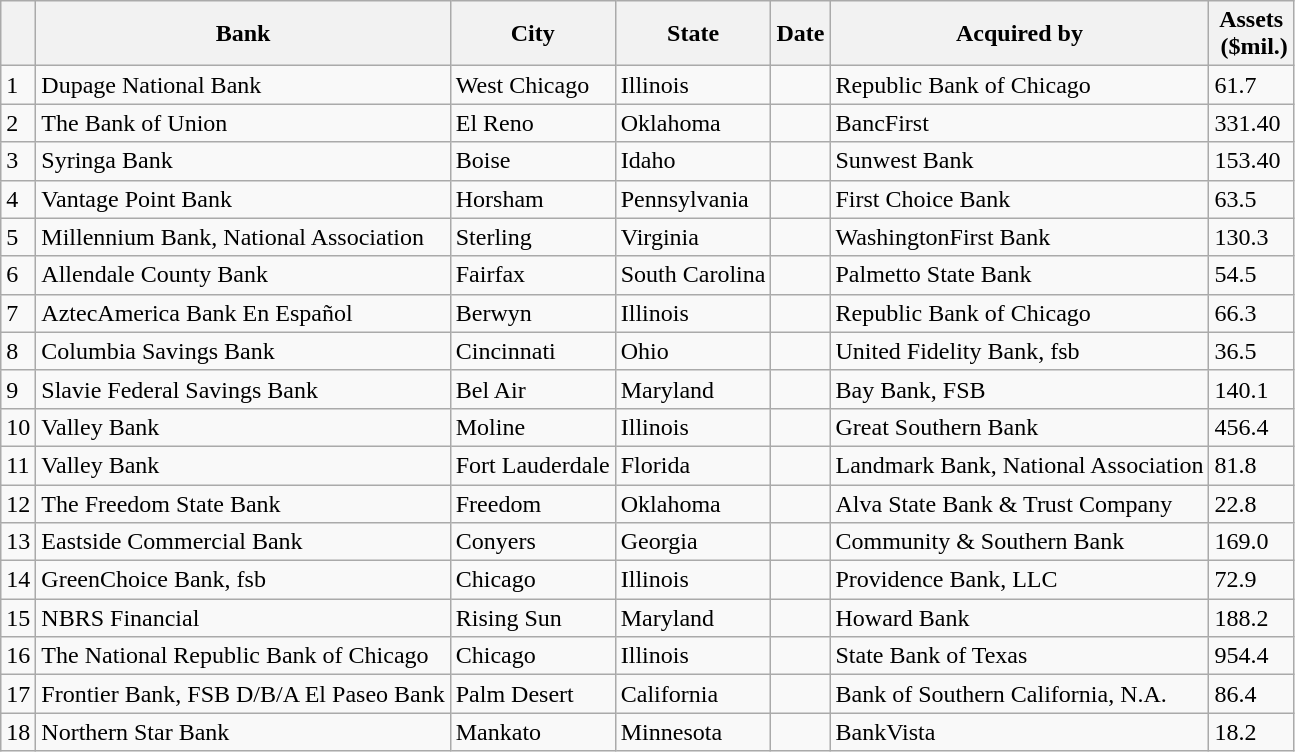<table class="wikitable sortable">
<tr>
<th></th>
<th>Bank</th>
<th>City</th>
<th>State</th>
<th>Date</th>
<th>Acquired by</th>
<th>Assets<br> ($mil.)</th>
</tr>
<tr>
<td>1</td>
<td>Dupage National Bank</td>
<td>West Chicago</td>
<td>Illinois</td>
<td></td>
<td>Republic Bank of Chicago</td>
<td>61.7</td>
</tr>
<tr>
<td>2</td>
<td>The Bank of Union</td>
<td>El Reno</td>
<td>Oklahoma</td>
<td></td>
<td>BancFirst</td>
<td>331.40</td>
</tr>
<tr>
<td>3</td>
<td>Syringa Bank</td>
<td>Boise</td>
<td>Idaho</td>
<td></td>
<td>Sunwest Bank</td>
<td>153.40</td>
</tr>
<tr>
<td>4</td>
<td>Vantage Point Bank</td>
<td>Horsham</td>
<td>Pennsylvania</td>
<td></td>
<td>First Choice Bank</td>
<td>63.5</td>
</tr>
<tr>
<td>5</td>
<td>Millennium Bank, National Association</td>
<td>Sterling</td>
<td>Virginia</td>
<td></td>
<td>WashingtonFirst Bank</td>
<td>130.3</td>
</tr>
<tr>
<td>6</td>
<td>Allendale County Bank</td>
<td>Fairfax</td>
<td>South Carolina</td>
<td></td>
<td>Palmetto State Bank</td>
<td>54.5</td>
</tr>
<tr>
<td>7</td>
<td>AztecAmerica Bank En Español</td>
<td>Berwyn</td>
<td>Illinois</td>
<td></td>
<td>Republic Bank of Chicago</td>
<td>66.3</td>
</tr>
<tr>
<td>8</td>
<td>Columbia Savings Bank</td>
<td>Cincinnati</td>
<td>Ohio</td>
<td></td>
<td>United Fidelity Bank, fsb</td>
<td>36.5</td>
</tr>
<tr>
<td>9</td>
<td>Slavie Federal Savings Bank</td>
<td>Bel Air</td>
<td>Maryland</td>
<td></td>
<td>Bay Bank, FSB</td>
<td>140.1</td>
</tr>
<tr>
<td>10</td>
<td>Valley Bank</td>
<td>Moline</td>
<td>Illinois</td>
<td></td>
<td>Great Southern Bank</td>
<td>456.4</td>
</tr>
<tr>
<td>11</td>
<td>Valley Bank</td>
<td>Fort Lauderdale</td>
<td>Florida</td>
<td></td>
<td>Landmark Bank, National Association</td>
<td>81.8</td>
</tr>
<tr>
<td>12</td>
<td>The Freedom State Bank</td>
<td>Freedom</td>
<td>Oklahoma</td>
<td></td>
<td>Alva State Bank & Trust Company</td>
<td>22.8</td>
</tr>
<tr>
<td>13</td>
<td>Eastside Commercial Bank</td>
<td>Conyers</td>
<td>Georgia</td>
<td></td>
<td>Community & Southern Bank</td>
<td>169.0</td>
</tr>
<tr>
<td>14</td>
<td>GreenChoice Bank, fsb</td>
<td>Chicago</td>
<td>Illinois</td>
<td></td>
<td>Providence Bank, LLC</td>
<td>72.9</td>
</tr>
<tr>
<td>15</td>
<td>NBRS Financial</td>
<td>Rising Sun</td>
<td>Maryland</td>
<td></td>
<td>Howard Bank</td>
<td>188.2</td>
</tr>
<tr>
<td>16</td>
<td>The National Republic Bank of Chicago</td>
<td>Chicago</td>
<td>Illinois</td>
<td></td>
<td>State Bank of Texas</td>
<td>954.4</td>
</tr>
<tr>
<td>17</td>
<td>Frontier Bank, FSB D/B/A El Paseo Bank</td>
<td>Palm Desert</td>
<td>California</td>
<td></td>
<td>Bank of Southern California, N.A.</td>
<td>86.4</td>
</tr>
<tr>
<td>18</td>
<td>Northern Star Bank</td>
<td>Mankato</td>
<td>Minnesota</td>
<td></td>
<td>BankVista</td>
<td>18.2</td>
</tr>
</table>
